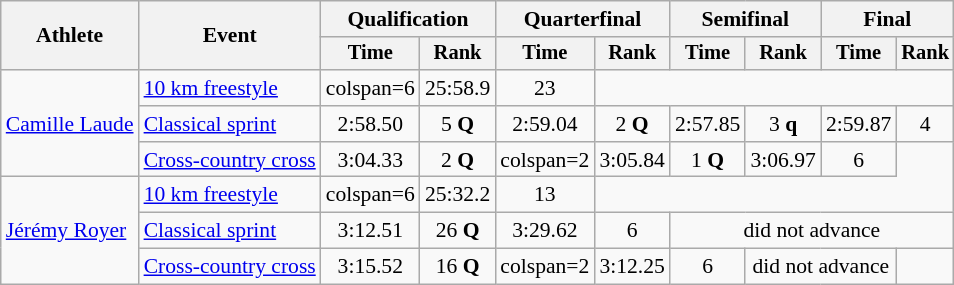<table class="wikitable" style="font-size:90%">
<tr>
<th rowspan="2">Athlete</th>
<th rowspan="2">Event</th>
<th colspan="2">Qualification</th>
<th colspan="2">Quarterfinal</th>
<th colspan="2">Semifinal</th>
<th colspan="2">Final</th>
</tr>
<tr style="font-size:95%">
<th>Time</th>
<th>Rank</th>
<th>Time</th>
<th>Rank</th>
<th>Time</th>
<th>Rank</th>
<th>Time</th>
<th>Rank</th>
</tr>
<tr align=center>
<td align=left rowspan=3><a href='#'>Camille Laude</a></td>
<td align=left><a href='#'>10 km freestyle</a></td>
<td>colspan=6 </td>
<td>25:58.9</td>
<td>23</td>
</tr>
<tr align=center>
<td align=left><a href='#'>Classical sprint</a></td>
<td>2:58.50</td>
<td>5 <strong>Q</strong></td>
<td>2:59.04</td>
<td>2 <strong>Q</strong></td>
<td>2:57.85</td>
<td>3 <strong>q</strong></td>
<td>2:59.87</td>
<td>4</td>
</tr>
<tr align=center>
<td align=left><a href='#'>Cross-country cross</a></td>
<td>3:04.33</td>
<td>2 <strong>Q</strong></td>
<td>colspan=2 </td>
<td>3:05.84</td>
<td>1 <strong>Q</strong></td>
<td>3:06.97</td>
<td>6</td>
</tr>
<tr align=center>
<td align=left rowspan=3><a href='#'>Jérémy Royer</a></td>
<td align=left><a href='#'>10 km freestyle</a></td>
<td>colspan=6 </td>
<td>25:32.2</td>
<td>13</td>
</tr>
<tr align=center>
<td align=left><a href='#'>Classical sprint</a></td>
<td>3:12.51</td>
<td>26 <strong>Q</strong></td>
<td>3:29.62</td>
<td>6</td>
<td colspan=4>did not advance</td>
</tr>
<tr align=center>
<td align=left><a href='#'>Cross-country cross</a></td>
<td>3:15.52</td>
<td>16 <strong>Q</strong></td>
<td>colspan=2 </td>
<td>3:12.25</td>
<td>6</td>
<td colspan=2>did not advance</td>
</tr>
</table>
